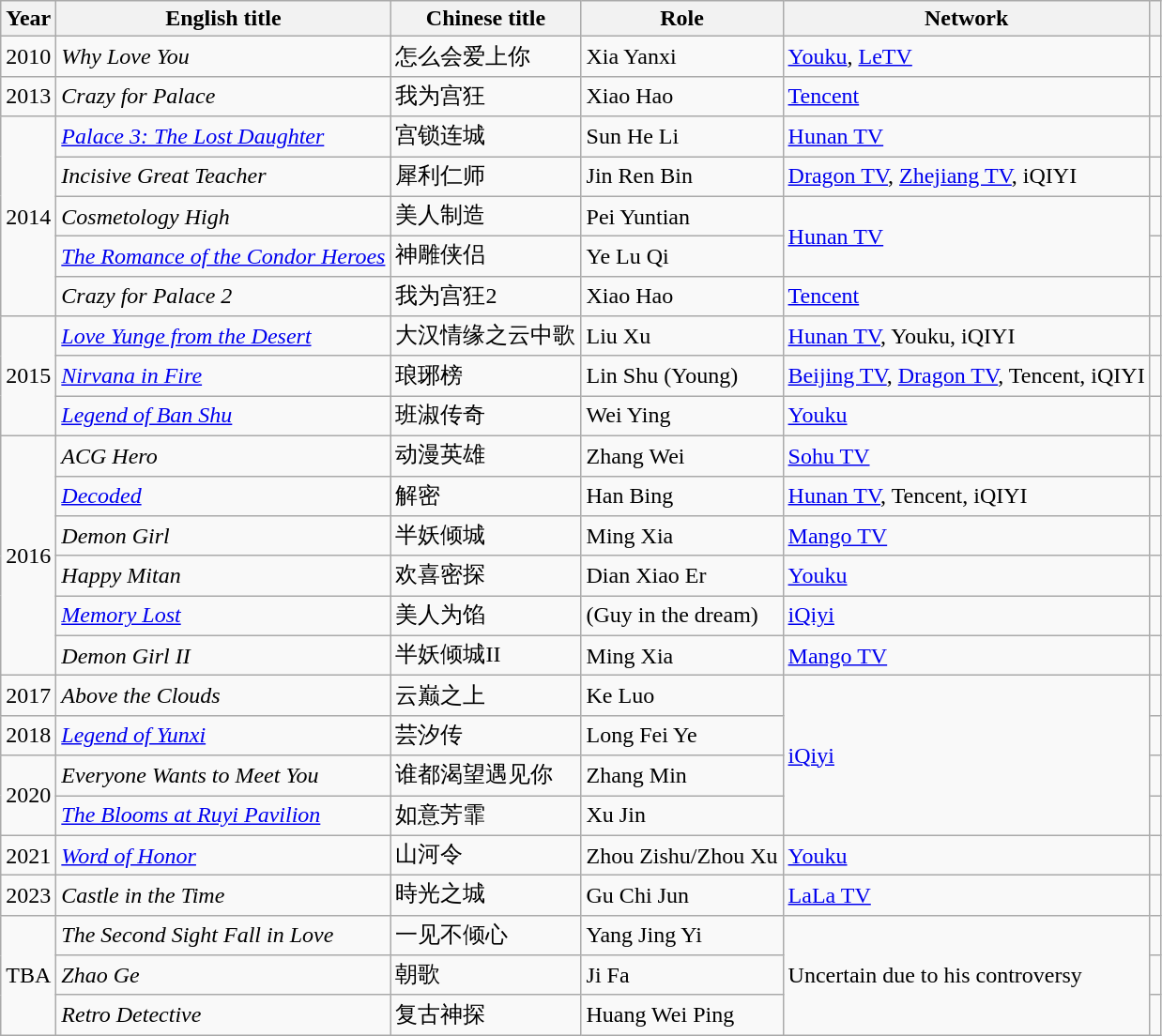<table class="wikitable plainrowheaders">
<tr>
<th>Year</th>
<th>English title</th>
<th>Chinese title</th>
<th>Role</th>
<th>Network</th>
<th></th>
</tr>
<tr>
<td>2010</td>
<td><em>Why Love You</em></td>
<td>怎么会爱上你</td>
<td>Xia Yanxi</td>
<td><a href='#'>Youku</a>, <a href='#'>LeTV</a></td>
<td></td>
</tr>
<tr>
<td>2013</td>
<td><em>Crazy for Palace</em></td>
<td>我为宫狂</td>
<td>Xiao Hao</td>
<td><a href='#'>Tencent</a></td>
<td></td>
</tr>
<tr>
<td rowspan=5>2014</td>
<td><em><a href='#'>Palace 3: The Lost Daughter</a></em></td>
<td>宫锁连城</td>
<td>Sun He Li</td>
<td><a href='#'>Hunan TV</a></td>
<td></td>
</tr>
<tr>
<td><em>Incisive Great Teacher</em></td>
<td>犀利仁师</td>
<td>Jin Ren Bin</td>
<td><a href='#'>Dragon TV</a>, <a href='#'>Zhejiang TV</a>, iQIYI</td>
<td></td>
</tr>
<tr>
<td><em>Cosmetology High</em></td>
<td>美人制造</td>
<td>Pei Yuntian</td>
<td rowspan=2><a href='#'>Hunan TV</a></td>
<td></td>
</tr>
<tr>
<td><em><a href='#'>The Romance of the Condor Heroes</a></em></td>
<td>神雕侠侣</td>
<td>Ye Lu Qi</td>
<td></td>
</tr>
<tr>
<td><em>Crazy for Palace 2</em></td>
<td>我为宫狂2</td>
<td>Xiao Hao</td>
<td><a href='#'>Tencent</a></td>
<td></td>
</tr>
<tr>
<td rowspan=3>2015</td>
<td><em><a href='#'>Love Yunge from the Desert</a></em></td>
<td>大汉情缘之云中歌</td>
<td>Liu Xu</td>
<td><a href='#'>Hunan TV</a>, Youku, iQIYI</td>
<td></td>
</tr>
<tr>
<td><em><a href='#'>Nirvana in Fire</a></em></td>
<td>琅琊榜</td>
<td>Lin Shu (Young)</td>
<td><a href='#'>Beijing TV</a>, <a href='#'>Dragon TV</a>, Tencent, iQIYI</td>
<td></td>
</tr>
<tr>
<td><em><a href='#'>Legend of Ban Shu</a></em></td>
<td>班淑传奇</td>
<td>Wei Ying</td>
<td><a href='#'>Youku</a></td>
<td></td>
</tr>
<tr>
<td rowspan=6>2016</td>
<td><em>ACG Hero</em></td>
<td>动漫英雄</td>
<td>Zhang Wei</td>
<td><a href='#'>Sohu TV</a></td>
<td></td>
</tr>
<tr>
<td><em><a href='#'>Decoded</a></em></td>
<td>解密</td>
<td>Han Bing</td>
<td><a href='#'>Hunan TV</a>, Tencent, iQIYI</td>
<td></td>
</tr>
<tr>
<td><em>Demon Girl</em></td>
<td>半妖倾城</td>
<td>Ming Xia</td>
<td><a href='#'>Mango TV</a></td>
<td></td>
</tr>
<tr>
<td><em>Happy Mitan</em></td>
<td>欢喜密探</td>
<td>Dian Xiao Er</td>
<td><a href='#'>Youku</a></td>
<td></td>
</tr>
<tr>
<td><em><a href='#'>Memory Lost</a></em></td>
<td>美人为馅</td>
<td>(Guy in the dream)</td>
<td><a href='#'>iQiyi</a></td>
<td></td>
</tr>
<tr>
<td><em>Demon Girl II</em></td>
<td>半妖倾城II</td>
<td>Ming Xia</td>
<td><a href='#'>Mango TV</a></td>
<td></td>
</tr>
<tr>
<td>2017</td>
<td><em>Above the Clouds</em></td>
<td>云巅之上</td>
<td>Ke Luo</td>
<td rowspan=4><a href='#'>iQiyi</a></td>
<td></td>
</tr>
<tr>
<td>2018</td>
<td><em><a href='#'>Legend of Yunxi</a></em></td>
<td>芸汐传</td>
<td>Long Fei Ye</td>
<td></td>
</tr>
<tr>
<td rowspan=2>2020</td>
<td><em>Everyone Wants to Meet You</em></td>
<td>谁都渴望遇见你</td>
<td>Zhang Min</td>
<td></td>
</tr>
<tr>
<td><em><a href='#'>The Blooms at Ruyi Pavilion</a></em></td>
<td>如意芳霏</td>
<td>Xu Jin</td>
<td></td>
</tr>
<tr>
<td>2021</td>
<td><em><a href='#'>Word of Honor</a></em></td>
<td>山河令</td>
<td>Zhou Zishu/Zhou Xu</td>
<td><a href='#'>Youku</a></td>
<td></td>
</tr>
<tr>
<td>2023</td>
<td><em>Castle in the Time</em></td>
<td>時光之城</td>
<td>Gu Chi Jun</td>
<td><a href='#'>LaLa TV</a></td>
<td></td>
</tr>
<tr>
<td rowspan="3">TBA</td>
<td><em>The Second Sight Fall in Love</em></td>
<td>一见不倾心</td>
<td>Yang Jing Yi</td>
<td rowspan="3">Uncertain due to his controversy</td>
<td></td>
</tr>
<tr>
<td><em>Zhao Ge</em></td>
<td>朝歌</td>
<td>Ji Fa</td>
<td></td>
</tr>
<tr>
<td><em>Retro Detective</em></td>
<td>复古神探</td>
<td>Huang Wei Ping</td>
<td></td>
</tr>
</table>
